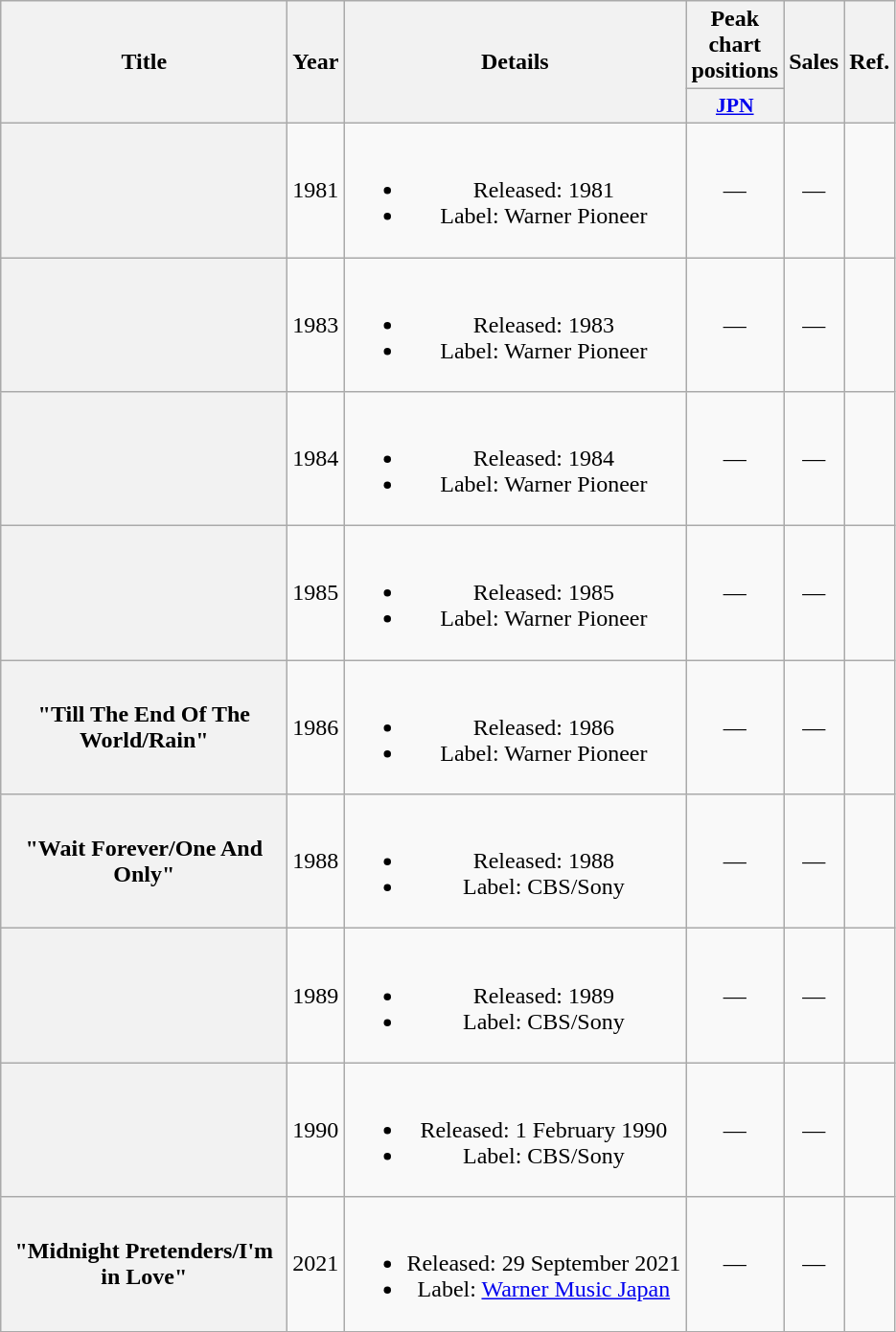<table class="wikitable plainrowheaders" style="text-align:center;">
<tr>
<th scope="col" rowspan="2" style="width:12em;">Title</th>
<th scope="col" rowspan="2">Year</th>
<th scope="col" rowspan="2">Details</th>
<th scope="col" colspan="1">Peak chart positions</th>
<th scope="col" rowspan="2">Sales</th>
<th scope="col" rowspan="2">Ref.</th>
</tr>
<tr>
<th scope="col" style="width:3em;font-size:90%;"><a href='#'>JPN</a></th>
</tr>
<tr>
<th scope="row"></th>
<td>1981</td>
<td><br><ul><li>Released: 1981</li><li>Label: Warner Pioneer</li></ul></td>
<td>—</td>
<td>—</td>
<td></td>
</tr>
<tr>
<th scope="row"></th>
<td>1983</td>
<td><br><ul><li>Released: 1983</li><li>Label: Warner Pioneer</li></ul></td>
<td>—</td>
<td>—</td>
<td></td>
</tr>
<tr>
<th scope="row"></th>
<td>1984</td>
<td><br><ul><li>Released: 1984</li><li>Label: Warner Pioneer</li></ul></td>
<td>—</td>
<td>—</td>
<td></td>
</tr>
<tr>
<th scope="row"></th>
<td>1985</td>
<td><br><ul><li>Released: 1985</li><li>Label: Warner Pioneer</li></ul></td>
<td>—</td>
<td>—</td>
<td></td>
</tr>
<tr>
<th scope="row">"Till The End Of The World/Rain"</th>
<td>1986</td>
<td><br><ul><li>Released: 1986</li><li>Label: Warner Pioneer</li></ul></td>
<td>—</td>
<td>—</td>
<td></td>
</tr>
<tr>
<th scope="row">"Wait Forever/One And Only"</th>
<td>1988</td>
<td><br><ul><li>Released: 1988</li><li>Label: CBS/Sony</li></ul></td>
<td>—</td>
<td>—</td>
<td></td>
</tr>
<tr>
<th scope="row"></th>
<td>1989</td>
<td><br><ul><li>Released: 1989</li><li>Label: CBS/Sony</li></ul></td>
<td>—</td>
<td>—</td>
<td></td>
</tr>
<tr>
<th scope="row"></th>
<td>1990</td>
<td><br><ul><li>Released: 1 February 1990</li><li>Label: CBS/Sony</li></ul></td>
<td>—</td>
<td>—</td>
<td></td>
</tr>
<tr>
<th scope="row">"Midnight Pretenders/I'm in Love"</th>
<td>2021</td>
<td><br><ul><li>Released: 29 September 2021</li><li>Label: <a href='#'>Warner Music Japan</a></li></ul></td>
<td>—</td>
<td>—</td>
<td></td>
</tr>
</table>
